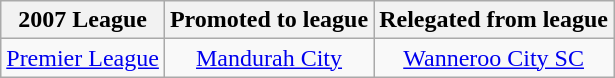<table class="wikitable" style="text-align:center">
<tr>
<th>2007 League</th>
<th>Promoted to league</th>
<th>Relegated from league</th>
</tr>
<tr>
<td><a href='#'>Premier League</a></td>
<td><a href='#'>Mandurah City</a></td>
<td><a href='#'>Wanneroo City SC</a></td>
</tr>
</table>
